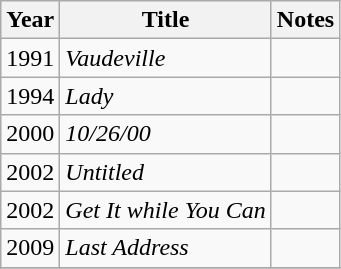<table class="wikitable sortable">
<tr>
<th>Year</th>
<th>Title</th>
<th class="unsortable">Notes</th>
</tr>
<tr>
<td>1991</td>
<td><em>Vaudeville</em></td>
<td></td>
</tr>
<tr>
<td>1994</td>
<td><em>Lady</em></td>
<td></td>
</tr>
<tr>
<td>2000</td>
<td><em>10/26/00</em></td>
<td></td>
</tr>
<tr>
<td>2002</td>
<td><em>Untitled</em></td>
<td></td>
</tr>
<tr>
<td>2002</td>
<td><em>Get It while You Can</em></td>
<td></td>
</tr>
<tr>
<td>2009</td>
<td><em>Last Address</em></td>
<td></td>
</tr>
<tr>
</tr>
</table>
